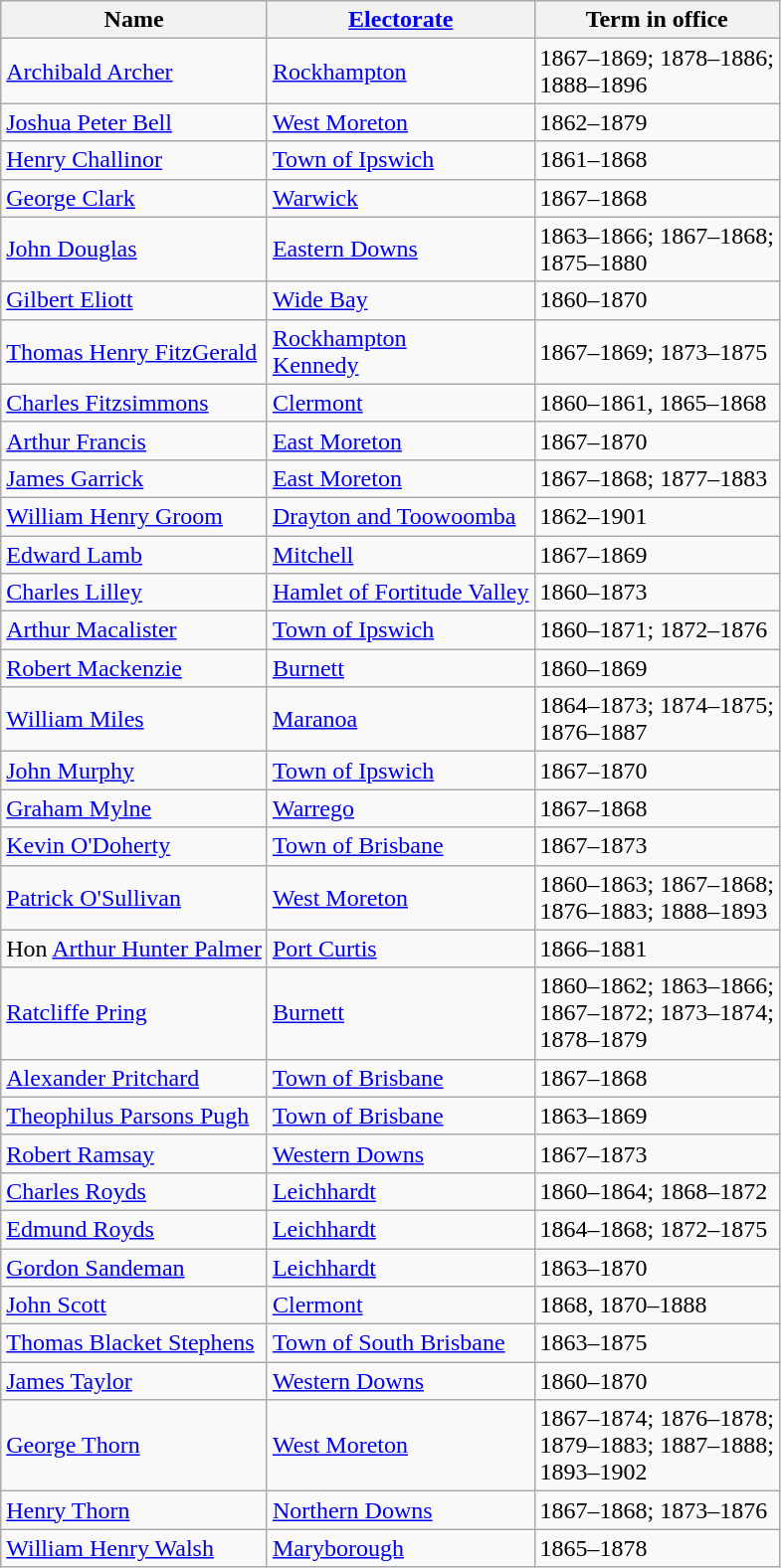<table class="wikitable sortable">
<tr>
<th>Name</th>
<th><a href='#'>Electorate</a></th>
<th>Term in office</th>
</tr>
<tr>
<td><a href='#'>Archibald Archer</a></td>
<td><a href='#'>Rockhampton</a></td>
<td>1867–1869; 1878–1886;<br>1888–1896</td>
</tr>
<tr>
<td><a href='#'>Joshua Peter Bell</a></td>
<td><a href='#'>West Moreton</a></td>
<td>1862–1879</td>
</tr>
<tr>
<td><a href='#'>Henry Challinor</a></td>
<td><a href='#'>Town of Ipswich</a></td>
<td>1861–1868</td>
</tr>
<tr>
<td><a href='#'>George Clark</a></td>
<td><a href='#'>Warwick</a></td>
<td>1867–1868</td>
</tr>
<tr>
<td><a href='#'>John Douglas</a></td>
<td><a href='#'>Eastern Downs</a></td>
<td>1863–1866; 1867–1868;<br>1875–1880</td>
</tr>
<tr>
<td><a href='#'>Gilbert Eliott</a></td>
<td><a href='#'>Wide Bay</a></td>
<td>1860–1870</td>
</tr>
<tr>
<td><a href='#'>Thomas Henry FitzGerald</a></td>
<td><a href='#'>Rockhampton</a><br><a href='#'>Kennedy</a></td>
<td>1867–1869; 1873–1875</td>
</tr>
<tr>
<td><a href='#'>Charles Fitzsimmons</a></td>
<td><a href='#'>Clermont</a></td>
<td>1860–1861, 1865–1868</td>
</tr>
<tr>
<td><a href='#'>Arthur Francis</a></td>
<td><a href='#'>East Moreton</a></td>
<td>1867–1870</td>
</tr>
<tr>
<td><a href='#'>James Garrick</a></td>
<td><a href='#'>East Moreton</a></td>
<td>1867–1868; 1877–1883</td>
</tr>
<tr>
<td><a href='#'>William Henry Groom</a></td>
<td><a href='#'>Drayton and Toowoomba</a></td>
<td>1862–1901</td>
</tr>
<tr>
<td><a href='#'>Edward Lamb</a></td>
<td><a href='#'>Mitchell</a></td>
<td>1867–1869</td>
</tr>
<tr>
<td><a href='#'>Charles Lilley</a></td>
<td><a href='#'>Hamlet of Fortitude Valley</a></td>
<td>1860–1873</td>
</tr>
<tr>
<td><a href='#'>Arthur Macalister</a></td>
<td><a href='#'>Town of Ipswich</a></td>
<td>1860–1871; 1872–1876</td>
</tr>
<tr>
<td><a href='#'>Robert Mackenzie</a></td>
<td><a href='#'>Burnett</a></td>
<td>1860–1869</td>
</tr>
<tr>
<td><a href='#'>William Miles</a></td>
<td><a href='#'>Maranoa</a></td>
<td>1864–1873; 1874–1875;<br>1876–1887</td>
</tr>
<tr>
<td><a href='#'>John Murphy</a></td>
<td><a href='#'>Town of Ipswich</a></td>
<td>1867–1870</td>
</tr>
<tr>
<td><a href='#'>Graham Mylne</a></td>
<td><a href='#'>Warrego</a></td>
<td>1867–1868</td>
</tr>
<tr>
<td><a href='#'>Kevin O'Doherty</a></td>
<td><a href='#'>Town of Brisbane</a></td>
<td>1867–1873</td>
</tr>
<tr>
<td><a href='#'>Patrick O'Sullivan</a></td>
<td><a href='#'>West Moreton</a></td>
<td>1860–1863; 1867–1868;<br>1876–1883; 1888–1893</td>
</tr>
<tr>
<td>Hon <a href='#'>Arthur Hunter Palmer</a></td>
<td><a href='#'>Port Curtis</a></td>
<td>1866–1881</td>
</tr>
<tr>
<td><a href='#'>Ratcliffe Pring</a></td>
<td><a href='#'>Burnett</a></td>
<td>1860–1862; 1863–1866;<br>1867–1872; 1873–1874;<br>1878–1879</td>
</tr>
<tr>
<td><a href='#'>Alexander Pritchard</a></td>
<td><a href='#'>Town of Brisbane</a></td>
<td>1867–1868</td>
</tr>
<tr>
<td><a href='#'>Theophilus Parsons Pugh</a></td>
<td><a href='#'>Town of Brisbane</a></td>
<td>1863–1869</td>
</tr>
<tr>
<td><a href='#'>Robert Ramsay</a></td>
<td><a href='#'>Western Downs</a></td>
<td>1867–1873</td>
</tr>
<tr>
<td><a href='#'>Charles Royds</a></td>
<td><a href='#'>Leichhardt</a></td>
<td>1860–1864; 1868–1872</td>
</tr>
<tr>
<td><a href='#'>Edmund Royds</a></td>
<td><a href='#'>Leichhardt</a></td>
<td>1864–1868; 1872–1875</td>
</tr>
<tr>
<td><a href='#'>Gordon Sandeman</a></td>
<td><a href='#'>Leichhardt</a></td>
<td>1863–1870</td>
</tr>
<tr>
<td><a href='#'>John Scott</a></td>
<td><a href='#'>Clermont</a></td>
<td>1868, 1870–1888</td>
</tr>
<tr>
<td><a href='#'>Thomas Blacket Stephens</a></td>
<td><a href='#'>Town of South Brisbane</a></td>
<td>1863–1875</td>
</tr>
<tr>
<td><a href='#'>James Taylor</a></td>
<td><a href='#'>Western Downs</a></td>
<td>1860–1870</td>
</tr>
<tr>
<td><a href='#'>George Thorn</a></td>
<td><a href='#'>West Moreton</a></td>
<td>1867–1874; 1876–1878;<br>1879–1883; 1887–1888;<br>1893–1902</td>
</tr>
<tr>
<td><a href='#'>Henry Thorn</a></td>
<td><a href='#'>Northern Downs</a></td>
<td>1867–1868; 1873–1876</td>
</tr>
<tr>
<td><a href='#'>William Henry Walsh</a></td>
<td><a href='#'>Maryborough</a></td>
<td>1865–1878</td>
</tr>
</table>
